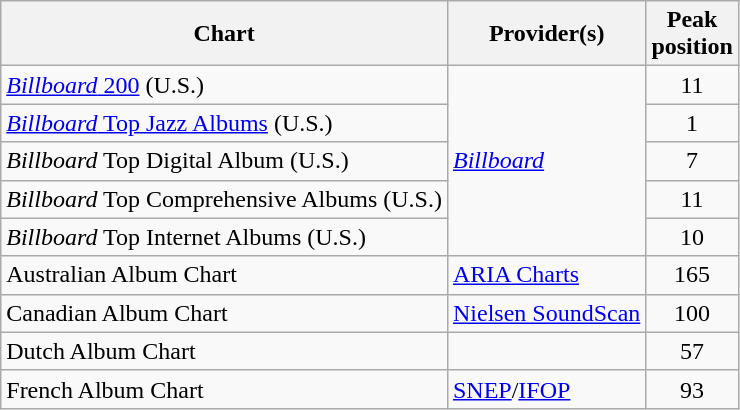<table class="wikitable">
<tr>
<th style="text-align:center;">Chart</th>
<th style="text-align:center;">Provider(s)</th>
<th style="text-align:center;">Peak<br>position</th>
</tr>
<tr>
<td align="left"><a href='#'><em>Billboard</em> 200</a> (U.S.)</td>
<td style="text-align:left;" rowspan="5"><em><a href='#'>Billboard</a></em></td>
<td style="text-align:center;">11</td>
</tr>
<tr>
<td align="left"><a href='#'><em>Billboard</em> Top Jazz Albums</a> (U.S.)</td>
<td style="text-align:center;">1</td>
</tr>
<tr>
<td align="left"><em>Billboard</em> Top Digital Album (U.S.)</td>
<td style="text-align:center;">7</td>
</tr>
<tr>
<td align="left"><em>Billboard</em> Top Comprehensive Albums (U.S.)</td>
<td style="text-align:center;">11</td>
</tr>
<tr>
<td align="left"><em>Billboard</em> Top Internet Albums (U.S.)</td>
<td style="text-align:center;">10</td>
</tr>
<tr>
<td align="left">Australian Album Chart</td>
<td align="left"><a href='#'>ARIA Charts</a></td>
<td style="text-align:center;">165</td>
</tr>
<tr>
<td align="left">Canadian Album Chart</td>
<td align="left"><a href='#'>Nielsen SoundScan</a></td>
<td style="text-align:center;">100</td>
</tr>
<tr>
<td align="left">Dutch Album Chart</td>
<td align="left"></td>
<td style="text-align:center;">57</td>
</tr>
<tr>
<td align="left">French Album Chart</td>
<td align="left"><a href='#'>SNEP</a>/<a href='#'>IFOP</a></td>
<td style="text-align:center;">93</td>
</tr>
</table>
